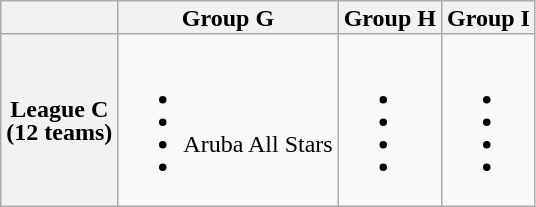<table class="wikitable" style="line-height:15px;">
<tr>
<th colspan=2></th>
<th>Group G</th>
<th>Group H</th>
<th>Group I</th>
</tr>
<tr>
<th colspan=2>League C<br>(12 teams)</th>
<td><br><ul><li></li><li></li><li> Aruba All Stars</li><li></li></ul></td>
<td><br><ul><li></li><li></li><li></li><li></li></ul></td>
<td><br><ul><li></li><li></li><li></li><li></li></ul></td>
</tr>
</table>
